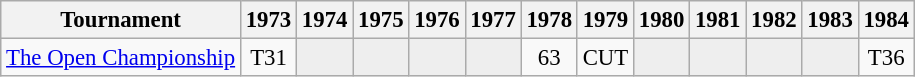<table class="wikitable" style="font-size:95%;text-align:center;">
<tr>
<th>Tournament</th>
<th>1973</th>
<th>1974</th>
<th>1975</th>
<th>1976</th>
<th>1977</th>
<th>1978</th>
<th>1979</th>
<th>1980</th>
<th>1981</th>
<th>1982</th>
<th>1983</th>
<th>1984</th>
</tr>
<tr>
<td align=left><a href='#'>The Open Championship</a></td>
<td>T31</td>
<td style="background:#eeeeee;"></td>
<td style="background:#eeeeee;"></td>
<td style="background:#eeeeee;"></td>
<td style="background:#eeeeee;"></td>
<td>63</td>
<td>CUT</td>
<td style="background:#eeeeee;"></td>
<td style="background:#eeeeee;"></td>
<td style="background:#eeeeee;"></td>
<td style="background:#eeeeee;"></td>
<td>T36</td>
</tr>
</table>
